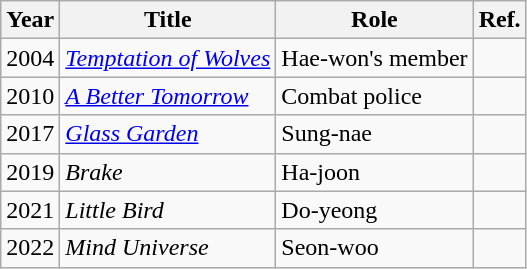<table class="wikitable">
<tr>
<th>Year</th>
<th>Title</th>
<th>Role</th>
<th>Ref.</th>
</tr>
<tr>
<td>2004</td>
<td><em><a href='#'>Temptation of Wolves</a></em></td>
<td>Hae-won's member</td>
<td></td>
</tr>
<tr>
<td>2010</td>
<td><em><a href='#'>A Better Tomorrow</a></em></td>
<td>Combat police</td>
<td></td>
</tr>
<tr>
<td>2017</td>
<td><em><a href='#'>Glass Garden</a></em></td>
<td>Sung-nae</td>
<td></td>
</tr>
<tr>
<td>2019</td>
<td><em>Brake</em></td>
<td>Ha-joon</td>
<td></td>
</tr>
<tr>
<td>2021</td>
<td><em>Little Bird</em></td>
<td>Do-yeong</td>
<td></td>
</tr>
<tr>
<td>2022</td>
<td><em>Mind Universe</em></td>
<td>Seon-woo</td>
<td></td>
</tr>
</table>
